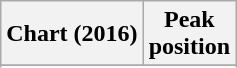<table class="wikitable plainrowheaders sortable">
<tr>
<th scope="col">Chart (2016)</th>
<th scope="col">Peak<br>position</th>
</tr>
<tr>
</tr>
<tr>
</tr>
<tr>
</tr>
</table>
